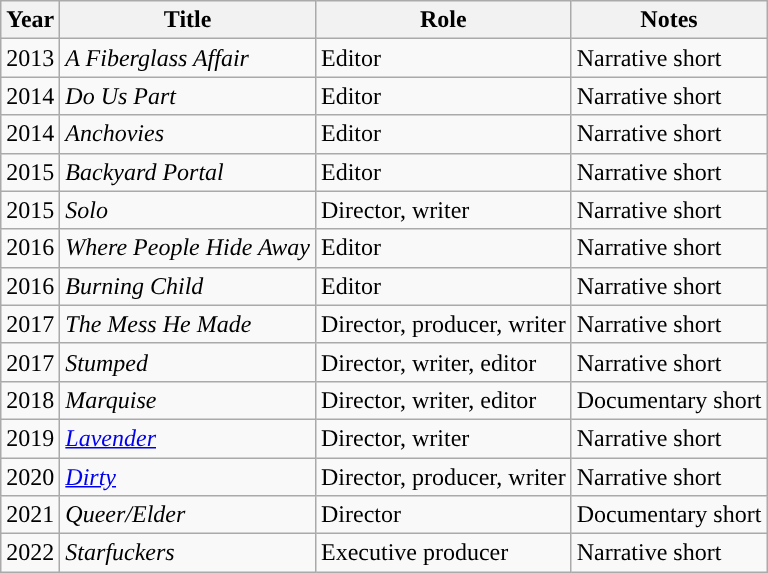<table class="wikitable sortable" style="border:none; margin:0;">
<tr valign="bottom">
<th scope="col">Year</th>
<th scope="col">Title</th>
<th scope="col">Role</th>
<th scope="col">Notes</th>
</tr>
<tr>
<td>2013</td>
<td><em>A Fiberglass Affair</em></td>
<td>Editor</td>
<td>Narrative short</td>
</tr>
<tr>
<td>2014</td>
<td><em>Do Us Part</em></td>
<td>Editor</td>
<td>Narrative short</td>
</tr>
<tr>
<td>2014</td>
<td><em>Anchovies</em></td>
<td>Editor</td>
<td>Narrative short</td>
</tr>
<tr>
<td>2015</td>
<td><em>Backyard Portal</em></td>
<td>Editor</td>
<td>Narrative short</td>
</tr>
<tr>
<td>2015</td>
<td><em>Solo</em></td>
<td>Director, writer</td>
<td>Narrative short</td>
</tr>
<tr>
<td>2016</td>
<td><em>Where People Hide Away</em></td>
<td>Editor</td>
<td>Narrative short</td>
</tr>
<tr>
<td>2016</td>
<td><em>Burning Child</em></td>
<td>Editor</td>
<td>Narrative short</td>
</tr>
<tr>
<td>2017</td>
<td><em>The Mess He Made</em></td>
<td>Director, producer, writer</td>
<td>Narrative short</td>
</tr>
<tr>
<td>2017</td>
<td><em>Stumped</em></td>
<td>Director, writer, editor</td>
<td>Narrative short</td>
</tr>
<tr>
<td>2018</td>
<td><em>Marquise</em></td>
<td>Director, writer, editor</td>
<td>Documentary short</td>
</tr>
<tr>
<td>2019</td>
<td><em><a href='#'>Lavender</a></em></td>
<td>Director, writer</td>
<td>Narrative short</td>
</tr>
<tr>
<td>2020</td>
<td><em><a href='#'>Dirty</a></em></td>
<td>Director, producer, writer</td>
<td>Narrative short</td>
</tr>
<tr>
<td>2021</td>
<td><em>Queer/Elder</em></td>
<td>Director</td>
<td>Documentary short</td>
</tr>
<tr>
<td>2022</td>
<td><em>Starfuckers</em></td>
<td>Executive producer</td>
<td>Narrative short</td>
</tr>
<tr>
</tr>
</table>
